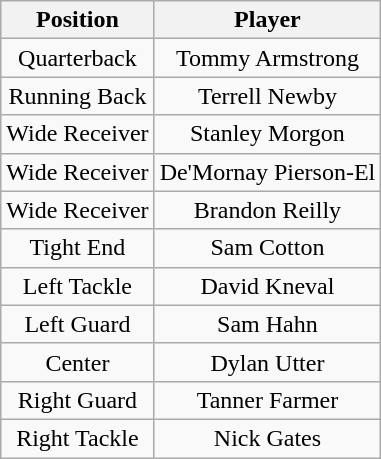<table class="wikitable" style="text-align: center;">
<tr>
<th>Position</th>
<th>Player</th>
</tr>
<tr>
<td>Quarterback</td>
<td>Tommy Armstrong</td>
</tr>
<tr>
<td>Running Back</td>
<td>Terrell Newby</td>
</tr>
<tr>
<td>Wide Receiver</td>
<td>Stanley Morgon</td>
</tr>
<tr>
<td>Wide Receiver</td>
<td>De'Mornay Pierson-El</td>
</tr>
<tr>
<td>Wide Receiver</td>
<td>Brandon Reilly</td>
</tr>
<tr>
<td>Tight End</td>
<td>Sam Cotton</td>
</tr>
<tr>
<td>Left Tackle</td>
<td>David Kneval</td>
</tr>
<tr>
<td>Left Guard</td>
<td>Sam Hahn</td>
</tr>
<tr>
<td>Center</td>
<td>Dylan Utter</td>
</tr>
<tr>
<td>Right Guard</td>
<td>Tanner Farmer</td>
</tr>
<tr>
<td>Right Tackle</td>
<td>Nick Gates</td>
</tr>
</table>
